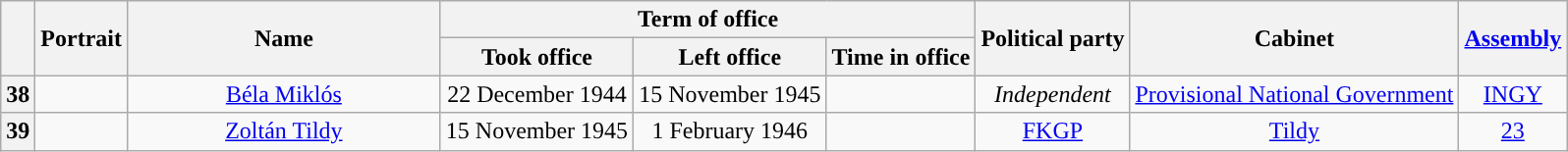<table class="wikitable" style="text-align:center;">
<tr>
<th rowspan=2></th>
<th rowspan=2>Portrait</th>
<th width=20% rowspan=2>Name<br></th>
<th colspan=3>Term of office</th>
<th rowspan=2>Political party</th>
<th rowspan=2>Cabinet</th>
<th rowspan=2><a href='#'>Assembly</a><br></th>
</tr>
<tr>
<th>Took office</th>
<th>Left office</th>
<th>Time in office</th>
</tr>
<tr>
<th style="background:">38</th>
<td></td>
<td><a href='#'>Béla Miklós</a><br></td>
<td>22 December 1944</td>
<td>15 November 1945</td>
<td></td>
<td><em>Independent</em></td>
<td><a href='#'>Provisional National Government</a><br></td>
<td><a href='#'>INGY </a></td>
</tr>
<tr>
<th style="background:">39</th>
<td></td>
<td><a href='#'>Zoltán Tildy</a><br></td>
<td>15 November 1945</td>
<td>1 February 1946</td>
<td></td>
<td><a href='#'>FKGP</a></td>
<td><a href='#'>Tildy</a><br></td>
<td><a href='#'>23 </a></td>
</tr>
</table>
